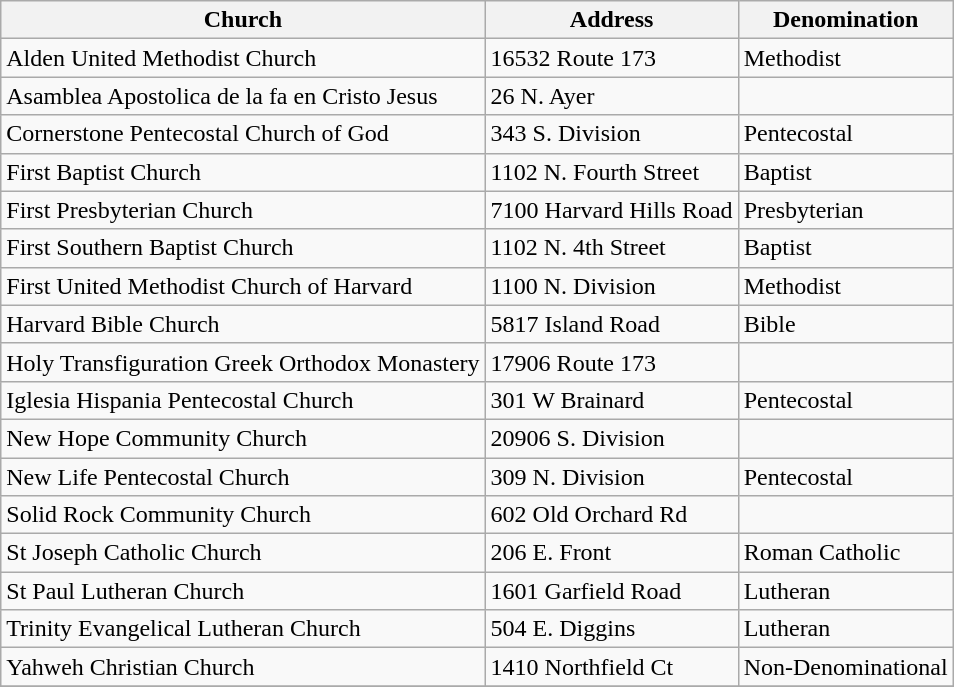<table class="wikitable collapsible collapsed sortable">
<tr>
<th>Church</th>
<th>Address</th>
<th>Denomination</th>
</tr>
<tr>
<td>Alden United Methodist Church</td>
<td>16532 Route 173</td>
<td>Methodist</td>
</tr>
<tr>
<td>Asamblea Apostolica de la fa en Cristo Jesus</td>
<td>26 N. Ayer</td>
<td></td>
</tr>
<tr>
<td>Cornerstone Pentecostal Church of God</td>
<td>343 S. Division</td>
<td>Pentecostal</td>
</tr>
<tr>
<td>First Baptist Church</td>
<td>1102 N. Fourth Street</td>
<td>Baptist</td>
</tr>
<tr>
<td>First Presbyterian Church</td>
<td>7100 Harvard Hills Road</td>
<td>Presbyterian</td>
</tr>
<tr>
<td>First Southern Baptist Church</td>
<td>1102 N. 4th Street</td>
<td>Baptist</td>
</tr>
<tr>
<td>First United Methodist Church of Harvard</td>
<td>1100 N. Division</td>
<td>Methodist</td>
</tr>
<tr>
<td>Harvard Bible Church</td>
<td>5817 Island Road</td>
<td>Bible</td>
</tr>
<tr>
<td>Holy Transfiguration Greek Orthodox Monastery</td>
<td>17906 Route 173</td>
<td></td>
</tr>
<tr>
<td>Iglesia Hispania Pentecostal Church</td>
<td>301 W Brainard</td>
<td>Pentecostal</td>
</tr>
<tr>
<td>New Hope Community Church</td>
<td>20906 S. Division</td>
<td></td>
</tr>
<tr>
<td>New Life Pentecostal Church</td>
<td>309 N. Division</td>
<td>Pentecostal</td>
</tr>
<tr>
<td>Solid Rock Community Church</td>
<td>602 Old Orchard Rd</td>
<td></td>
</tr>
<tr>
<td>St Joseph Catholic Church</td>
<td>206 E. Front</td>
<td>Roman Catholic</td>
</tr>
<tr>
<td>St Paul Lutheran Church</td>
<td>1601 Garfield Road</td>
<td>Lutheran</td>
</tr>
<tr>
<td>Trinity Evangelical Lutheran Church</td>
<td>504 E. Diggins</td>
<td>Lutheran</td>
</tr>
<tr>
<td>Yahweh Christian Church</td>
<td>1410 Northfield Ct</td>
<td>Non-Denominational</td>
</tr>
<tr>
</tr>
</table>
